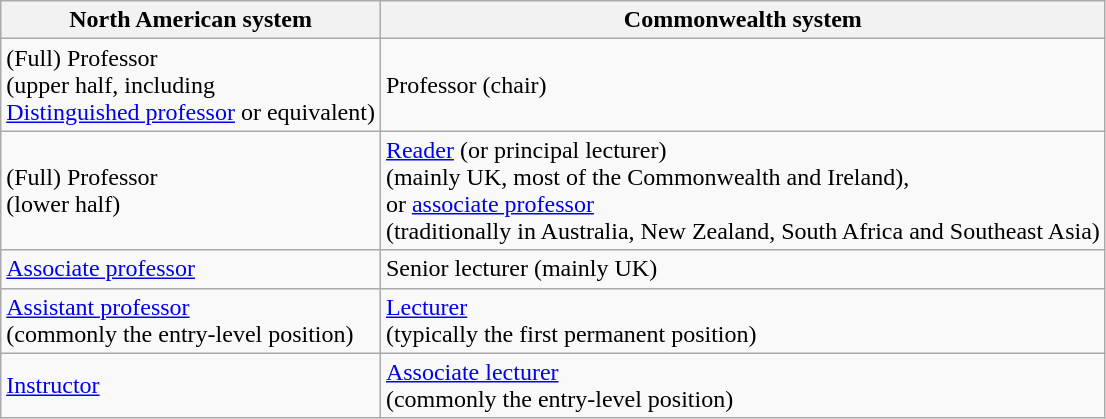<table class="wikitable">
<tr>
<th>North American system</th>
<th>Commonwealth system</th>
</tr>
<tr>
<td>(Full) Professor<br>(upper half, including<br><a href='#'>Distinguished professor</a> or equivalent)</td>
<td>Professor (chair)</td>
</tr>
<tr>
<td>(Full) Professor<br>(lower half)</td>
<td><a href='#'>Reader</a> (or principal lecturer)<br>(mainly UK, most of the Commonwealth and Ireland),<br>or <a href='#'>associate professor</a><br>(traditionally in Australia, New Zealand, South Africa and Southeast Asia)</td>
</tr>
<tr>
<td><a href='#'>Associate professor</a><br></td>
<td>Senior lecturer (mainly UK)</td>
</tr>
<tr>
<td><a href='#'>Assistant professor</a><br>(commonly the entry-level position)</td>
<td><a href='#'>Lecturer</a><br>(typically the first permanent position)</td>
</tr>
<tr>
<td><a href='#'>Instructor</a></td>
<td><a href='#'>Associate lecturer</a><br>(commonly the entry-level position)</td>
</tr>
</table>
